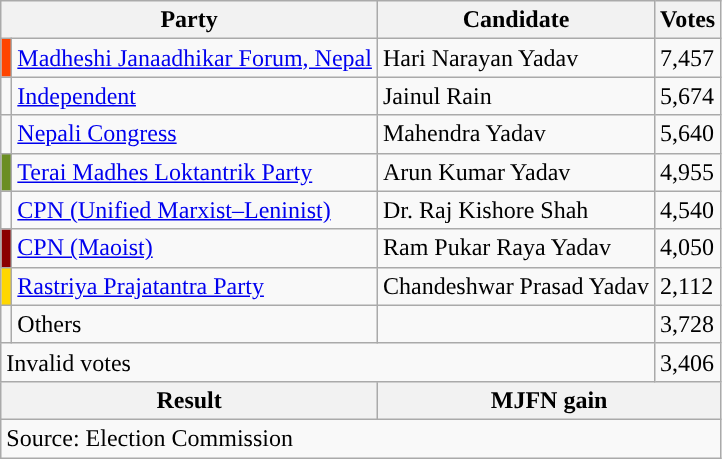<table class="wikitable">
<tr>
<th colspan="2">Party</th>
<th>Candidate</th>
<th>Votes</th>
</tr>
<tr>
<td style="background-color:orangered"></td>
<td><a href='#'>Madheshi Janaadhikar Forum, Nepal</a></td>
<td>Hari Narayan Yadav</td>
<td>7,457</td>
</tr>
<tr>
<td style="background-color:"></td>
<td><a href='#'>Independent</a></td>
<td>Jainul Rain</td>
<td>5,674</td>
</tr>
<tr>
<td style="background-color:"></td>
<td><a href='#'>Nepali Congress</a></td>
<td>Mahendra Yadav</td>
<td>5,640</td>
</tr>
<tr>
<td style="background-color:olivedrab"></td>
<td><a href='#'>Terai Madhes Loktantrik Party</a></td>
<td>Arun Kumar Yadav</td>
<td>4,955</td>
</tr>
<tr>
<td style="background-color:"></td>
<td><a href='#'>CPN (Unified Marxist–Leninist)</a></td>
<td>Dr. Raj Kishore Shah</td>
<td>4,540</td>
</tr>
<tr>
<td style="background-color:darkred"></td>
<td><a href='#'>CPN (Maoist)</a></td>
<td>Ram Pukar Raya Yadav</td>
<td>4,050</td>
</tr>
<tr>
<td style="background-color:gold"></td>
<td><a href='#'>Rastriya Prajatantra Party</a></td>
<td>Chandeshwar Prasad Yadav</td>
<td>2,112</td>
</tr>
<tr>
<td></td>
<td>Others</td>
<td></td>
<td>3,728</td>
</tr>
<tr>
<td colspan="3">Invalid votes</td>
<td>3,406</td>
</tr>
<tr>
<th colspan="2">Result</th>
<th colspan="2">MJFN gain</th>
</tr>
<tr>
<td colspan="4">Source: Election Commission</td>
</tr>
</table>
